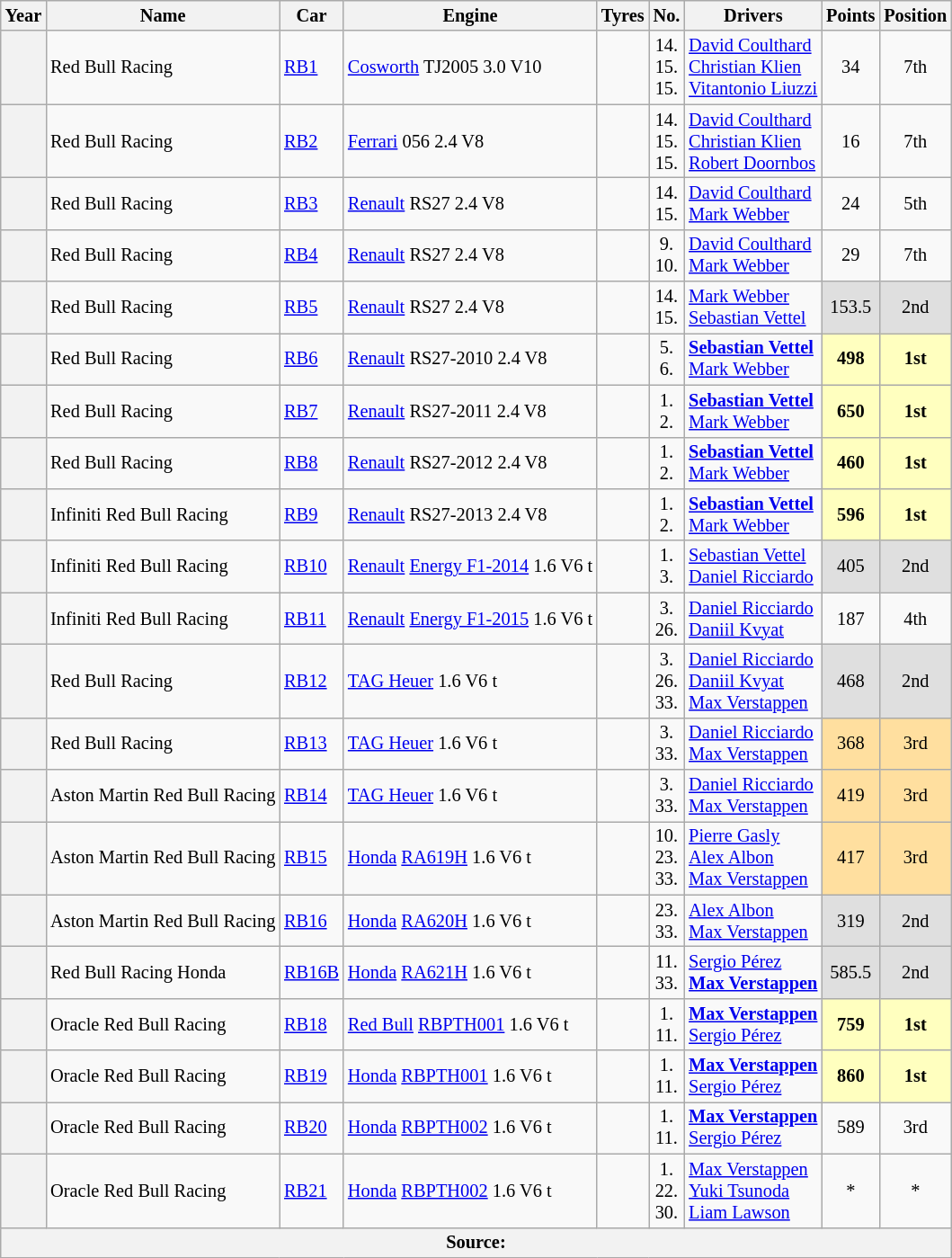<table class="wikitable" style="text-align:center; font-size:85%">
<tr>
<th>Year</th>
<th>Name</th>
<th>Car</th>
<th>Engine</th>
<th>Tyres</th>
<th>No.</th>
<th>Drivers</th>
<th>Points</th>
<th>Position</th>
</tr>
<tr>
<th></th>
<td align="left"> Red Bull Racing</td>
<td align="left"><a href='#'>RB1</a></td>
<td align="left"><a href='#'>Cosworth</a> TJ2005 3.0 V10</td>
<td></td>
<td>14.<br>15.<br>15.</td>
<td align="left"> <a href='#'>David Coulthard</a><br> <a href='#'>Christian Klien</a><br> <a href='#'>Vitantonio Liuzzi</a></td>
<td>34</td>
<td>7th</td>
</tr>
<tr>
<th></th>
<td align="left"> Red Bull Racing</td>
<td align="left"><a href='#'>RB2</a></td>
<td align="left"><a href='#'>Ferrari</a> 056 2.4 V8</td>
<td></td>
<td>14.<br>15.<br>15.</td>
<td align="left"> <a href='#'>David Coulthard</a><br> <a href='#'>Christian Klien</a><br> <a href='#'>Robert Doornbos</a></td>
<td>16</td>
<td>7th</td>
</tr>
<tr>
<th></th>
<td align="left"> Red Bull Racing</td>
<td align="left"><a href='#'>RB3</a></td>
<td align="left"><a href='#'>Renault</a> RS27 2.4 V8</td>
<td></td>
<td>14.<br>15.</td>
<td align="left"> <a href='#'>David Coulthard</a><br> <a href='#'>Mark Webber</a></td>
<td>24</td>
<td>5th</td>
</tr>
<tr>
<th></th>
<td align="left"> Red Bull Racing</td>
<td align="left"><a href='#'>RB4</a></td>
<td align="left"><a href='#'>Renault</a> RS27 2.4 V8</td>
<td></td>
<td>9.<br>10.</td>
<td align="left"> <a href='#'>David Coulthard</a><br> <a href='#'>Mark Webber</a></td>
<td>29</td>
<td>7th</td>
</tr>
<tr>
<th></th>
<td align="left"> Red Bull Racing</td>
<td align="left"><a href='#'>RB5</a></td>
<td align="left"><a href='#'>Renault</a> RS27 2.4 V8</td>
<td></td>
<td>14.<br>15.</td>
<td align="left"> <a href='#'>Mark Webber</a><br> <a href='#'>Sebastian Vettel</a></td>
<td style="background:#DFDFDF;">153.5</td>
<td style="background:#DFDFDF;">2nd</td>
</tr>
<tr>
<th></th>
<td align="left"> Red Bull Racing</td>
<td align="left"><a href='#'>RB6</a></td>
<td align="left"><a href='#'>Renault</a> RS27-2010 2.4 V8</td>
<td></td>
<td>5.<br>6.</td>
<td align="left"> <strong><a href='#'>Sebastian Vettel</a></strong><br> <a href='#'>Mark Webber</a></td>
<td style="background:#ffffbf;"><strong>498</strong></td>
<td style="background:#ffffbf;"><strong>1st</strong></td>
</tr>
<tr>
<th></th>
<td align="left"> Red Bull Racing</td>
<td align="left"><a href='#'>RB7</a></td>
<td align="left"><a href='#'>Renault</a> RS27-2011 2.4 V8</td>
<td></td>
<td>1.<br>2.</td>
<td align="left"> <strong><a href='#'>Sebastian Vettel</a></strong><br> <a href='#'>Mark Webber</a></td>
<td style="background:#ffffbf;"><strong>650</strong></td>
<td style="background:#ffffbf;"><strong>1st</strong></td>
</tr>
<tr>
<th></th>
<td align="left"> Red Bull Racing</td>
<td align="left"><a href='#'>RB8</a></td>
<td align="left"><a href='#'>Renault</a> RS27-2012 2.4 V8</td>
<td></td>
<td>1.<br>2.</td>
<td align="left"> <strong><a href='#'>Sebastian Vettel</a></strong><br> <a href='#'>Mark Webber</a></td>
<td style="background:#ffffbf;"><strong>460</strong></td>
<td style="background:#ffffbf;"><strong>1st</strong></td>
</tr>
<tr>
<th></th>
<td align="left"> Infiniti Red Bull Racing</td>
<td align="left"><a href='#'>RB9</a></td>
<td align="left"><a href='#'>Renault</a> RS27-2013 2.4 V8</td>
<td></td>
<td>1.<br>2.</td>
<td align="left"> <strong><a href='#'>Sebastian Vettel</a></strong><br> <a href='#'>Mark Webber</a></td>
<td style="background:#ffffbf;"><strong>596</strong></td>
<td style="background:#ffffbf;"><strong>1st</strong></td>
</tr>
<tr>
<th></th>
<td align="left"> Infiniti Red Bull Racing</td>
<td align="left"><a href='#'>RB10</a></td>
<td align="left"><a href='#'>Renault</a> <a href='#'>Energy F1-2014</a> 1.6 V6 t</td>
<td></td>
<td>1.<br>3.</td>
<td align="left"> <a href='#'>Sebastian Vettel</a><br> <a href='#'>Daniel Ricciardo</a></td>
<td style="background:#DFDFDF;">405</td>
<td style="background:#DFDFDF;">2nd</td>
</tr>
<tr>
<th></th>
<td align="left"> Infiniti Red Bull Racing</td>
<td align="left"><a href='#'>RB11</a></td>
<td align="left"><a href='#'>Renault</a> <a href='#'>Energy F1-2015</a> 1.6 V6 t</td>
<td></td>
<td>3.<br>26.</td>
<td align="left"> <a href='#'>Daniel Ricciardo</a><br> <a href='#'>Daniil Kvyat</a></td>
<td>187</td>
<td>4th</td>
</tr>
<tr>
<th></th>
<td align="left"> Red Bull Racing</td>
<td align="left"><a href='#'>RB12</a></td>
<td align="left"><a href='#'>TAG Heuer</a> 1.6 V6 t</td>
<td></td>
<td>3.<br>26.<br>33.</td>
<td align="left"> <a href='#'>Daniel Ricciardo</a><br> <a href='#'>Daniil Kvyat</a><br> <a href='#'>Max Verstappen</a></td>
<td style="background:#DFDFDF;">468</td>
<td style="background:#DFDFDF;">2nd</td>
</tr>
<tr>
<th></th>
<td align="left"> Red Bull Racing</td>
<td align="left"><a href='#'>RB13</a></td>
<td align="left"><a href='#'>TAG Heuer</a> 1.6 V6 t</td>
<td></td>
<td>3.<br>33.</td>
<td align="left"> <a href='#'>Daniel Ricciardo</a><br> <a href='#'>Max Verstappen</a></td>
<td style="background:#ffdf9f;">368</td>
<td style="background:#ffdf9f;">3rd</td>
</tr>
<tr>
<th></th>
<td align="left"> Aston Martin Red Bull Racing</td>
<td align="left"><a href='#'>RB14</a></td>
<td align="left"><a href='#'>TAG Heuer</a> 1.6 V6 t</td>
<td></td>
<td>3.<br>33.</td>
<td align="left"> <a href='#'>Daniel Ricciardo</a><br> <a href='#'>Max Verstappen</a></td>
<td style="background:#ffdf9f;">419</td>
<td style="background:#ffdf9f;">3rd</td>
</tr>
<tr>
<th></th>
<td align="left"> Aston Martin Red Bull Racing</td>
<td align="left"><a href='#'>RB15</a></td>
<td align="left"><a href='#'>Honda</a> <a href='#'>RA619H</a> 1.6 V6 t</td>
<td></td>
<td>10.<br>23.<br>33.</td>
<td align="left"> <a href='#'>Pierre Gasly</a><br> <a href='#'>Alex Albon</a><br> <a href='#'>Max Verstappen</a></td>
<td style="background:#ffdf9f;">417</td>
<td style="background:#ffdf9f;">3rd</td>
</tr>
<tr>
<th></th>
<td align="left"> Aston Martin Red Bull Racing</td>
<td align="left"><a href='#'>RB16</a></td>
<td align="left"><a href='#'>Honda</a> <a href='#'>RA620H</a> 1.6 V6 t</td>
<td></td>
<td>23.<br>33.</td>
<td align="left"> <a href='#'>Alex Albon</a><br> <a href='#'>Max Verstappen</a></td>
<td style="background:#DFDFDF;">319</td>
<td style="background:#DFDFDF;">2nd</td>
</tr>
<tr>
<th></th>
<td align="left"> Red Bull Racing Honda</td>
<td align="left"><a href='#'>RB16B</a></td>
<td align="left"><a href='#'>Honda</a> <a href='#'>RA621H</a> 1.6 V6 t</td>
<td></td>
<td>11.<br>33.</td>
<td align="left"> <a href='#'>Sergio Pérez</a><br> <strong><a href='#'>Max Verstappen</a></strong></td>
<td style="background:#DFDFDF;">585.5</td>
<td style="background:#DFDFDF;">2nd</td>
</tr>
<tr>
<th></th>
<td align="left"> Oracle Red Bull Racing</td>
<td align="left"><a href='#'>RB18</a></td>
<td align="left"><a href='#'>Red Bull</a> <a href='#'>RBPTH001</a> 1.6 V6 t</td>
<td></td>
<td>1.<br>11.</td>
<td align="left"> <strong><a href='#'>Max Verstappen</a></strong><br> <a href='#'>Sergio Pérez</a></td>
<td style="background:#FFFFBF;"><strong>759</strong></td>
<td style="background:#FFFFBF;"><strong>1st</strong></td>
</tr>
<tr>
<th></th>
<td align="left"> Oracle Red Bull Racing</td>
<td align="left"><a href='#'>RB19</a></td>
<td align="left"><a href='#'>Honda</a> <a href='#'>RBPTH001</a> 1.6 V6 t</td>
<td></td>
<td>1.<br>11.</td>
<td align="left"> <strong><a href='#'>Max Verstappen</a></strong><br> <a href='#'>Sergio Pérez</a></td>
<td style="background:#FFFFBF;"><strong>860</strong></td>
<td style="background:#FFFFBF;"><strong>1st</strong></td>
</tr>
<tr>
<th></th>
<td align="left"> Oracle Red Bull Racing</td>
<td align="left"><a href='#'>RB20</a></td>
<td align="left"><a href='#'>Honda</a> <a href='#'>RBPTH002</a> 1.6 V6 t</td>
<td></td>
<td>1.<br>11.</td>
<td align="left"> <strong><a href='#'>Max Verstappen</a></strong><br> <a href='#'>Sergio Pérez</a></td>
<td> 589</td>
<td> 3rd</td>
</tr>
<tr>
<th></th>
<td align="left"> Oracle Red Bull Racing</td>
<td align="left"><a href='#'>RB21</a></td>
<td align="left"><a href='#'>Honda</a> <a href='#'>RBPTH002</a> 1.6 V6 t</td>
<td></td>
<td>1.<br>22.<br>30.</td>
<td align="left"> <a href='#'>Max Verstappen</a><br> <a href='#'>Yuki Tsunoda</a><br> <a href='#'>Liam Lawson</a></td>
<td>*</td>
<td>*</td>
</tr>
<tr>
<th colspan="9">Source:</th>
</tr>
</table>
